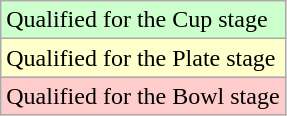<table class="wikitable">
<tr>
<td bgcolor="#ccffcc">Qualified for the Cup stage</td>
</tr>
<tr>
<td bgcolor="#ffffcc">Qualified for the Plate stage</td>
</tr>
<tr>
<td bgcolor="#ffcccc">Qualified for the Bowl stage</td>
</tr>
</table>
